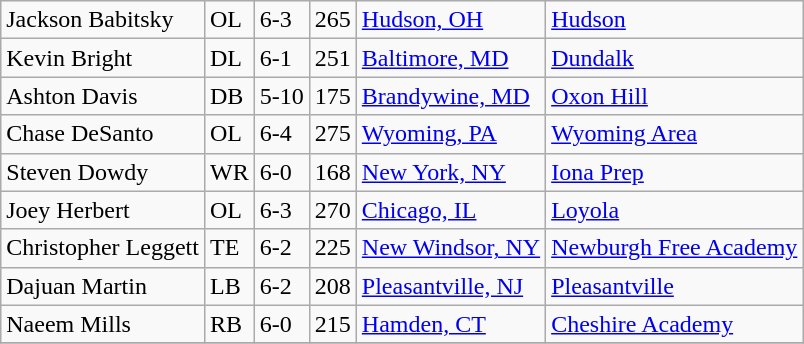<table class="wikitable sortable">
<tr>
<td>Jackson Babitsky</td>
<td>OL</td>
<td>6-3</td>
<td>265</td>
<td><a href='#'>Hudson, OH</a></td>
<td><a href='#'>Hudson</a></td>
</tr>
<tr>
<td>Kevin Bright</td>
<td>DL</td>
<td>6-1</td>
<td>251</td>
<td><a href='#'>Baltimore, MD</a></td>
<td><a href='#'>Dundalk</a></td>
</tr>
<tr>
<td>Ashton Davis</td>
<td>DB</td>
<td>5-10</td>
<td>175</td>
<td><a href='#'>Brandywine, MD</a></td>
<td><a href='#'>Oxon Hill</a></td>
</tr>
<tr>
<td>Chase DeSanto</td>
<td>OL</td>
<td>6-4</td>
<td>275</td>
<td><a href='#'>Wyoming, PA</a></td>
<td><a href='#'>Wyoming Area</a></td>
</tr>
<tr>
<td>Steven Dowdy</td>
<td>WR</td>
<td>6-0</td>
<td>168</td>
<td><a href='#'>New York, NY</a></td>
<td><a href='#'>Iona Prep</a></td>
</tr>
<tr>
<td>Joey Herbert</td>
<td>OL</td>
<td>6-3</td>
<td>270</td>
<td><a href='#'>Chicago, IL</a></td>
<td><a href='#'>Loyola</a></td>
</tr>
<tr>
<td>Christopher Leggett</td>
<td>TE</td>
<td>6-2</td>
<td>225</td>
<td><a href='#'>New Windsor, NY</a></td>
<td><a href='#'>Newburgh Free Academy</a></td>
</tr>
<tr>
<td>Dajuan Martin</td>
<td>LB</td>
<td>6-2</td>
<td>208</td>
<td><a href='#'>Pleasantville, NJ</a></td>
<td><a href='#'>Pleasantville</a></td>
</tr>
<tr>
<td>Naeem Mills</td>
<td>RB</td>
<td>6-0</td>
<td>215</td>
<td><a href='#'>Hamden, CT</a></td>
<td><a href='#'>Cheshire Academy</a></td>
</tr>
<tr>
</tr>
</table>
